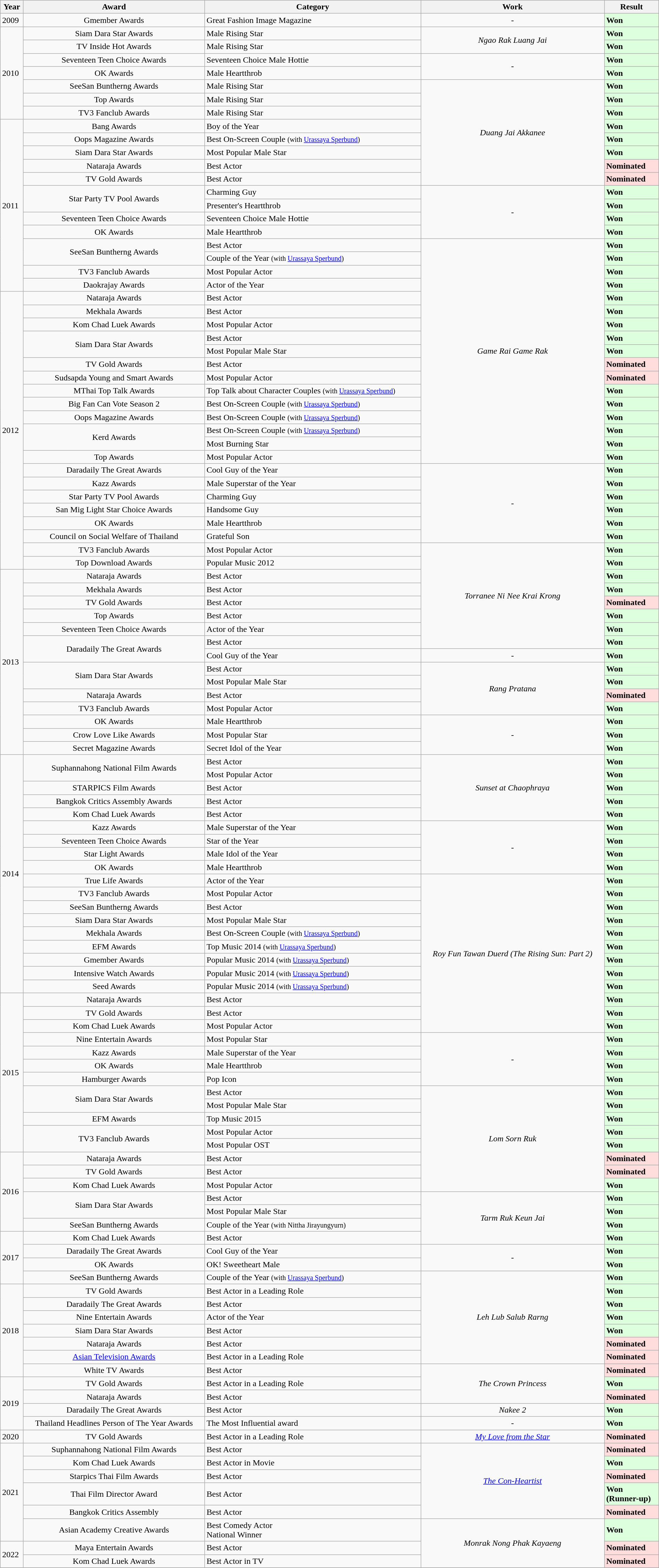<table class="wikitable" width="100%">
<tr>
<th>Year</th>
<th>Award</th>
<th>Category</th>
<th>Work</th>
<th>Result</th>
</tr>
<tr>
<td>2009</td>
<td rowspan="1" align="center">Gmember Awards</td>
<td>Great Fashion Image Magazine</td>
<td rowspan="1" align="center">-</td>
<td style="background: #ddffdd"><strong>Won</strong></td>
</tr>
<tr>
<td rowspan="7">2010</td>
<td rowspan="1" align="center">Siam Dara Star Awards</td>
<td>Male Rising Star</td>
<td rowspan="2" align="center"><em>Ngao Rak Luang Jai</em></td>
<td style="background: #ddffdd"><strong>Won</strong></td>
</tr>
<tr>
<td rowspan="1" align="center">TV Inside Hot Awards</td>
<td>Male Rising Star</td>
<td style="background: #ddffdd"><strong>Won</strong></td>
</tr>
<tr>
<td rowspan="1" align="center">Seventeen Teen Choice Awards</td>
<td>Seventeen Choice Male Hottie</td>
<td rowspan="2" align="center">-</td>
<td style="background: #ddffdd"><strong>Won</strong></td>
</tr>
<tr>
<td rowspan="1" align="center">OK Awards</td>
<td>Male Heartthrob</td>
<td style="background: #ddffdd"><strong>Won</strong></td>
</tr>
<tr>
<td rowspan="1" align="center">SeeSan Buntherng Awards</td>
<td>Male Rising Star</td>
<td rowspan="8"  align="center"><em>Duang Jai Akkanee</em></td>
<td style="background: #ddffdd"><strong>Won</strong></td>
</tr>
<tr>
<td rowspan="1" align="center">Top Awards</td>
<td>Male Rising Star</td>
<td style="background: #ddffdd"><strong>Won</strong></td>
</tr>
<tr>
<td rowspan="1" align="center">TV3 Fanclub Awards</td>
<td>Male Rising Star</td>
<td style="background: #ddffdd"><strong>Won</strong></td>
</tr>
<tr>
<td rowspan="13">2011</td>
<td rowspan="1" align="center">Bang Awards</td>
<td>Boy of the Year</td>
<td style="background: #ddffdd"><strong>Won</strong></td>
</tr>
<tr>
<td rowspan="1" align="center">Oops Magazine Awards</td>
<td>Best On-Screen Couple <small>(with <a href='#'>Urassaya Sperbund</a>)</small></td>
<td style="background: #ddffdd"><strong>Won</strong></td>
</tr>
<tr>
<td rowspan="1" align="center">Siam Dara Star Awards</td>
<td>Most Popular Male Star</td>
<td style="background: #ddffdd"><strong>Won</strong></td>
</tr>
<tr>
<td rowspan="1" align="center">Nataraja Awards</td>
<td>Best Actor</td>
<td style="background: #ffdddd"><strong>Nominated</strong></td>
</tr>
<tr>
<td rowspan="1" align="center">TV Gold Awards</td>
<td>Best Actor</td>
<td style="background: #ffdddd"><strong>Nominated</strong></td>
</tr>
<tr>
<td rowspan="2" align="center">Star Party TV Pool Awards</td>
<td>Charming Guy</td>
<td rowspan="4" align="center">-</td>
<td style="background: #ddffdd"><strong>Won</strong></td>
</tr>
<tr>
<td>Presenter's Heartthrob</td>
<td style="background: #ddffdd"><strong>Won</strong></td>
</tr>
<tr>
<td rowspan="1" align="center">Seventeen Teen Choice Awards</td>
<td>Seventeen Choice Male Hottie</td>
<td style="background: #ddffdd"><strong>Won</strong></td>
</tr>
<tr>
<td rowspan="1" align="center">OK Awards</td>
<td>Male Heartthrob</td>
<td style="background: #ddffdd"><strong>Won</strong></td>
</tr>
<tr>
<td rowspan="2" align="center">SeeSan Buntherng Awards</td>
<td>Best Actor</td>
<td rowspan="17" align="center"><em>Game Rai Game Rak</em></td>
<td style="background: #ddffdd"><strong>Won</strong></td>
</tr>
<tr>
<td>Couple of the Year <small>(with <a href='#'>Urassaya Sperbund</a>)</small></td>
<td style="background: #ddffdd"><strong>Won</strong></td>
</tr>
<tr>
<td rowspan="1" align="center">TV3 Fanclub Awards</td>
<td>Most Popular Actor</td>
<td style="background: #ddffdd"><strong>Won</strong></td>
</tr>
<tr>
<td rowspan="1" align="center">Daokrajay Awards</td>
<td>Actor of the Year</td>
<td style="background: #ddffdd"><strong>Won</strong></td>
</tr>
<tr>
<td rowspan="21">2012</td>
<td rowspan="1" align="center">Nataraja Awards</td>
<td>Best Actor</td>
<td style="background: #ddffdd"><strong>Won</strong></td>
</tr>
<tr>
<td rowspan="1" align="center">Mekhala Awards</td>
<td>Best Actor</td>
<td style="background: #ddffdd"><strong>Won</strong></td>
</tr>
<tr>
<td rowspan="1" align="center">Kom Chad Luek Awards</td>
<td>Most Popular Actor</td>
<td style="background: #ddffdd"><strong>Won</strong></td>
</tr>
<tr>
<td rowspan="2" align="center">Siam Dara Star Awards</td>
<td>Best Actor</td>
<td style="background: #ddffdd"><strong>Won</strong></td>
</tr>
<tr>
<td>Most Popular Male Star</td>
<td style="background: #ddffdd"><strong>Won</strong></td>
</tr>
<tr>
<td rowspan="1" align="center">TV Gold Awards</td>
<td>Best Actor</td>
<td style="background: #ffdddd"><strong>Nominated</strong></td>
</tr>
<tr>
<td rowspan="1" align="center">Sudsapda Young and Smart Awards</td>
<td>Most Popular Actor</td>
<td style="background: #ffdddd"><strong>Nominated</strong></td>
</tr>
<tr>
<td rowspan="1" align="center">MThai Top Talk Awards</td>
<td>Top Talk about Character Couples <small>(with <a href='#'>Urassaya Sperbund</a>)</small></td>
<td style="background: #ddffdd"><strong>Won</strong></td>
</tr>
<tr>
<td rowspan="1"  align="center">Big Fan Can Vote Season 2</td>
<td>Best On-Screen Couple <small>(with <a href='#'>Urassaya Sperbund</a>)</small></td>
<td style="background: #ddffdd"><strong>Won</strong></td>
</tr>
<tr>
<td rowspan="1"  align="center">Oops Magazine Awards</td>
<td>Best On-Screen Couple <small>(with <a href='#'>Urassaya Sperbund</a>)</small></td>
<td style="background: #ddffdd"><strong>Won</strong></td>
</tr>
<tr>
<td rowspan="2" align="center">Kerd Awards</td>
<td>Best On-Screen Couple <small>(with <a href='#'>Urassaya Sperbund</a>)</small></td>
<td style="background: #ddffdd"><strong>Won</strong></td>
</tr>
<tr>
<td>Most Burning Star</td>
<td style="background: #ddffdd"><strong>Won</strong></td>
</tr>
<tr>
<td rowspan="1" align="center">Top Awards</td>
<td>Most Popular Actor</td>
<td style="background: #ddffdd"><strong>Won</strong></td>
</tr>
<tr>
<td rowspan="1" align="center">Daradaily The Great Awards</td>
<td>Cool Guy of the Year</td>
<td rowspan="6" align="center">-</td>
<td style="background: #ddffdd"><strong>Won</strong></td>
</tr>
<tr>
<td rowspan="1" align="center">Kazz Awards</td>
<td>Male Superstar of the Year</td>
<td style="background: #ddffdd"><strong>Won</strong></td>
</tr>
<tr>
<td rowspan="1" align="center">Star Party TV Pool Awards</td>
<td>Charming Guy</td>
<td style="background: #ddffdd"><strong>Won</strong></td>
</tr>
<tr>
<td rowspan="1" align="center">San Mig Light Star Choice Awards</td>
<td>Handsome Guy</td>
<td style="background: #ddffdd"><strong>Won</strong></td>
</tr>
<tr>
<td rowspan="1" align="center">OK Awards</td>
<td>Male Heartthrob</td>
<td style="background: #ddffdd"><strong>Won</strong></td>
</tr>
<tr>
<td rowspan="1" align="center">Council on Social Welfare of Thailand</td>
<td>Grateful Son</td>
<td style="background: #ddffdd"><strong>Won</strong></td>
</tr>
<tr>
<td rowspan="1" align="center">TV3 Fanclub Awards</td>
<td>Most Popular Actor</td>
<td rowspan="8"  align="center"><em>Torranee Ni Nee Krai Krong</em></td>
<td style="background: #ddffdd"><strong>Won</strong></td>
</tr>
<tr>
<td rowspan="1" align="center">Top Download Awards</td>
<td>Popular Music 2012</td>
<td style="background: #ddffdd"><strong>Won</strong></td>
</tr>
<tr>
<td rowspan="14">2013</td>
<td rowspan="1" align="center">Nataraja Awards</td>
<td>Best Actor</td>
<td style="background: #ddffdd"><strong>Won</strong></td>
</tr>
<tr>
<td rowspan="1" align="center">Mekhala Awards</td>
<td>Best Actor</td>
<td style="background: #ddffdd"><strong>Won</strong></td>
</tr>
<tr>
<td rowspan="1" align="center">TV Gold Awards</td>
<td>Best Actor</td>
<td style="background: #ffdddd"><strong>Nominated</strong></td>
</tr>
<tr>
<td rowspan="1" align="center">Top Awards</td>
<td>Best Actor</td>
<td style="background: #ddffdd"><strong>Won</strong></td>
</tr>
<tr>
<td rowspan="1" align="center">Seventeen Teen Choice Awards</td>
<td>Actor of the Year</td>
<td style="background: #ddffdd"><strong>Won</strong></td>
</tr>
<tr>
<td rowspan="2" align="center">Daradaily The Great Awards</td>
<td>Best Actor</td>
<td style="background: #ddffdd"><strong>Won</strong></td>
</tr>
<tr>
<td>Cool Guy of the Year</td>
<td rowspan="1" align="center">-</td>
<td style="background: #ddffdd"><strong>Won</strong></td>
</tr>
<tr>
<td rowspan="2" align="center">Siam Dara Star Awards</td>
<td>Best Actor</td>
<td rowspan="4" align="center"><em>Rang Pratana</em></td>
<td style="background: #ddffdd"><strong>Won</strong></td>
</tr>
<tr>
<td>Most Popular Male Star</td>
<td style="background: #ddffdd"><strong>Won</strong></td>
</tr>
<tr>
<td rowspan="1" align="center">Nataraja Awards</td>
<td>Best Actor</td>
<td style="background: #ffdddd"><strong>Nominated</strong></td>
</tr>
<tr>
<td rowspan="1" align="center">TV3 Fanclub Awards</td>
<td>Most Popular Actor</td>
<td style="background: #ddffdd"><strong>Won</strong></td>
</tr>
<tr>
<td rowspan="1" align="center">OK Awards</td>
<td>Male Heartthrob</td>
<td rowspan="3" align="center">-</td>
<td style="background: #ddffdd"><strong>Won</strong></td>
</tr>
<tr>
<td rowspan="1" align="center">Crow Love Like Awards</td>
<td>Most Popular Star</td>
<td style="background: #ddffdd"><strong>Won</strong></td>
</tr>
<tr>
<td rowspan="1" align="center">Secret Magazine Awards</td>
<td>Secret Idol of the Year</td>
<td style="background: #ddffdd"><strong>Won</strong></td>
</tr>
<tr>
<td rowspan="18">2014</td>
<td rowspan="2" align="center">Suphannahong National Film Awards</td>
<td>Best Actor</td>
<td rowspan="5" align="center"><em>Sunset at Chaophraya</em></td>
<td style="background: #ddffdd"><strong>Won</strong></td>
</tr>
<tr>
<td>Most Popular Actor</td>
<td style="background: #ddffdd"><strong>Won</strong></td>
</tr>
<tr>
<td rowspan="1" align="center">STARPICS Film Awards</td>
<td>Best Actor</td>
<td style="background: #ddffdd"><strong>Won</strong></td>
</tr>
<tr>
<td rowspan="1" align="center">Bangkok Critics Assembly Awards</td>
<td>Best Actor</td>
<td style="background: #ddffdd"><strong>Won</strong></td>
</tr>
<tr>
<td rowspan="1" align="center">Kom Chad Luek Awards</td>
<td>Best Actor</td>
<td style="background: #ddffdd"><strong>Won</strong></td>
</tr>
<tr>
<td rowspan="1" align="center">Kazz Awards</td>
<td>Male Superstar of the Year</td>
<td rowspan="4" align="center">-</td>
<td style="background: #ddffdd"><strong>Won</strong></td>
</tr>
<tr>
<td rowspan="1" align="center">Seventeen Teen Choice Awards</td>
<td>Star of the Year</td>
<td style="background: #ddffdd"><strong>Won</strong></td>
</tr>
<tr>
<td rowspan="1" align="center">Star Light Awards</td>
<td>Male Idol of the Year</td>
<td style="background: #ddffdd"><strong>Won</strong></td>
</tr>
<tr>
<td rowspan="1" align="center">OK Awards</td>
<td>Male Heartthrob</td>
<td style="background: #ddffdd"><strong>Won</strong></td>
</tr>
<tr>
<td rowspan="1" align="center">True Life Awards</td>
<td>Actor of the Year</td>
<td rowspan="12" align="center"><em>Roy Fun Tawan Duerd (The Rising Sun: Part 2)</em></td>
<td style="background: #ddffdd"><strong>Won</strong></td>
</tr>
<tr>
<td rowspan="1" align="center">TV3 Fanclub Awards</td>
<td>Most Popular Actor</td>
<td style="background: #ddffdd"><strong>Won</strong></td>
</tr>
<tr>
<td rowspan="1" align="center">SeeSan Buntherng Awards</td>
<td>Best Actor</td>
<td style="background: #ddffdd"><strong>Won</strong></td>
</tr>
<tr>
<td rowspan="1" align="center">Siam Dara Star Awards</td>
<td>Most Popular Male Star</td>
<td style="background: #ddffdd"><strong>Won</strong></td>
</tr>
<tr>
<td rowspan="1" align="center">Mekhala Awards</td>
<td>Best On-Screen Couple <small>(with <a href='#'>Urassaya Sperbund</a>)</small></td>
<td style="background: #ddffdd"><strong>Won</strong></td>
</tr>
<tr>
<td rowspan="1" align="center">EFM Awards</td>
<td>Top Music 2014 <small>(with <a href='#'>Urassaya Sperbund</a>)</small></td>
<td style="background: #ddffdd"><strong>Won</strong></td>
</tr>
<tr>
<td rowspan="1" align="center">Gmember Awards</td>
<td>Popular Music 2014 <small>(with <a href='#'>Urassaya Sperbund</a>)</small></td>
<td style="background: #ddffdd"><strong>Won</strong></td>
</tr>
<tr>
<td rowspan="1" align="center">Intensive Watch Awards</td>
<td>Popular Music 2014 <small>(with <a href='#'>Urassaya Sperbund</a>)</small></td>
<td style="background: #ddffdd"><strong>Won</strong></td>
</tr>
<tr>
<td rowspan="1" align="center">Seed Awards</td>
<td>Popular Music 2014 <small>(with <a href='#'>Urassaya Sperbund</a>)</small></td>
<td style="background: #ddffdd"><strong>Won</strong></td>
</tr>
<tr>
<td rowspan="12">2015</td>
<td rowspan="1" align="center">Nataraja Awards</td>
<td>Best Actor</td>
<td style="background: #ddffdd"><strong>Won</strong></td>
</tr>
<tr>
<td rowspan="1" align="center">TV Gold Awards</td>
<td>Best Actor</td>
<td style="background: #ddffdd"><strong>Won</strong></td>
</tr>
<tr>
<td rowspan="1" align="center">Kom Chad Luek Awards</td>
<td>Most Popular Actor</td>
<td style="background: #ddffdd"><strong>Won</strong></td>
</tr>
<tr>
<td rowspan="1" align="center">Nine Entertain Awards</td>
<td>Most Popular Star</td>
<td rowspan="4" align="center">-</td>
<td style="background: #ddffdd"><strong>Won</strong></td>
</tr>
<tr>
<td rowspan="1" align="center">Kazz Awards</td>
<td>Male Superstar of the Year</td>
<td style="background: #ddffdd"><strong>Won</strong></td>
</tr>
<tr>
<td rowspan="1" align="center">OK Awards</td>
<td>Male Heartthrob</td>
<td style="background: #ddffdd"><strong>Won</strong></td>
</tr>
<tr>
<td rowspan="1" align="center">Hamburger Awards</td>
<td>Pop Icon</td>
<td style="background: #ddffdd"><strong>Won</strong></td>
</tr>
<tr>
<td rowspan="2" align="center">Siam Dara Star Awards</td>
<td>Best Actor</td>
<td rowspan="8" align="center"><em>Lom Sorn Ruk</em></td>
<td style="background: #ddffdd"><strong>Won</strong></td>
</tr>
<tr>
<td>Most Popular Male Star</td>
<td style="background: #ddffdd"><strong>Won</strong></td>
</tr>
<tr>
<td rowspan="1" align="center">EFM Awards</td>
<td>Top Music 2015</td>
<td style="background: #ddffdd"><strong>Won</strong></td>
</tr>
<tr>
<td rowspan="2" align="center">TV3 Fanclub Awards</td>
<td>Most Popular Actor</td>
<td style="background: #ddffdd"><strong>Won</strong></td>
</tr>
<tr>
<td>Most Popular OST</td>
<td style="background: #ddffdd"><strong>Won</strong></td>
</tr>
<tr>
<td rowspan="6">2016</td>
<td rowspan="1" align="center">Nataraja Awards</td>
<td>Best Actor</td>
<td style="background: #ffdddd"><strong>Nominated</strong></td>
</tr>
<tr>
<td rowspan="1" align="center">TV Gold Awards</td>
<td>Best Actor</td>
<td style="background: #ffdddd"><strong>Nominated</strong></td>
</tr>
<tr>
<td rowspan="1" align="center">Kom Chad Luek Awards</td>
<td>Most Popular Actor</td>
<td style="background: #ddffdd"><strong>Won</strong></td>
</tr>
<tr>
<td rowspan="2" align="center">Siam Dara Star Awards</td>
<td>Best Actor</td>
<td rowspan="4" align="center"><em>Tarm Ruk Keun Jai</em></td>
<td style="background: #ddffdd"><strong>Won</strong></td>
</tr>
<tr>
<td>Most Popular Male Star</td>
<td style="background: #ddffdd"><strong>Won</strong></td>
</tr>
<tr>
<td rowspan="1" align="center">SeeSan Buntherng Awards</td>
<td>Couple of the Year <small>(with Nittha Jirayungyurn)</small></td>
<td style="background: #ddffdd"><strong>Won</strong></td>
</tr>
<tr>
<td rowspan="4">2017</td>
<td rowspan="1" align="center">Kom Chad Luek Awards</td>
<td>Best Actor</td>
<td style="background: #ddffdd"><strong>Won</strong></td>
</tr>
<tr>
<td rowspan="1" align="center">Daradaily The Great Awards</td>
<td>Cool Guy of the Year</td>
<td rowspan="2" align="center">-</td>
<td style="background: #ddffdd"><strong>Won</strong></td>
</tr>
<tr>
<td rowspan="1" align="center">OK Awards</td>
<td>OK! Sweetheart Male</td>
<td style="background: #ddffdd"><strong>Won</strong></td>
</tr>
<tr>
<td rowspan="1" align="center">SeeSan Buntherng Awards</td>
<td>Couple of the Year <small>(with <a href='#'>Urassaya Sperbund</a>)</small></td>
<td rowspan="7" align="center"><em>Leh Lub Salub Rarng</em></td>
<td style="background: #ddffdd"><strong>Won</strong></td>
</tr>
<tr>
<td rowspan="7">2018</td>
<td rowspan="1" align="center">TV Gold Awards</td>
<td>Best Actor in a Leading Role</td>
<td style="background: #ddffdd"><strong>Won</strong></td>
</tr>
<tr>
<td rowspan="1" align="center">Daradaily The Great Awards</td>
<td>Best Actor</td>
<td style="background: #ddffdd"><strong>Won</strong></td>
</tr>
<tr>
<td rowspan="1" align="center">Nine Entertain Awards</td>
<td>Actor of the Year</td>
<td style="background: #ddffdd"><strong>Won</strong></td>
</tr>
<tr>
<td rowspan="1" align="center">Siam Dara Star Awards</td>
<td>Best Actor</td>
<td style="background: #ddffdd"><strong>Won</strong></td>
</tr>
<tr>
<td rowspan="1" align="center">Nataraja Awards</td>
<td>Best Actor</td>
<td style="background: #ffdddd"><strong>Nominated</strong></td>
</tr>
<tr>
<td rowspan="1" align="center"><a href='#'>Asian Television Awards</a></td>
<td>Best Actor in a Leading Role</td>
<td style="background: #ffdddd"><strong>Nominated</strong></td>
</tr>
<tr>
<td rowspan="1" align="center">White TV Awards</td>
<td>Best Actor</td>
<td rowspan="3" align="center"><em>The Crown Princess</em></td>
<td style="background: #ffdddd"><strong>Nominated</strong></td>
</tr>
<tr>
<td rowspan="4">2019</td>
<td rowspan="1" align="center">TV Gold Awards</td>
<td>Best Actor in a Leading Role</td>
<td style="background: #ddffdd"><strong>Won</strong></td>
</tr>
<tr>
<td rowspan="1" align="center">Nataraja Awards</td>
<td>Best Actor</td>
<td style="background: #ffdddd"><strong>Nominated</strong></td>
</tr>
<tr>
<td rowspan="1" align="center">Daradaily The Great Awards</td>
<td>Best Actor</td>
<td rowspan="1" align="center"><em>Nakee 2</em></td>
<td style="background: #ddffdd"><strong>Won</strong></td>
</tr>
<tr>
<td rowspan="1" align="center">Thailand Headlines Person of The Year Awards</td>
<td>The Most Influential award</td>
<td rowspan="1" align="center">-</td>
<td style="background: #ddffdd"><strong>Won</strong></td>
</tr>
<tr>
<td rowspan="1">2020</td>
<td rowspan="1" align="center">TV Gold Awards</td>
<td>Best Actor in a Leading Role</td>
<td rowspan="1" align="center"><em><a href='#'>My Love from the Star</a></em></td>
<td style="background: #ffdddd"><strong>Nominated</strong></td>
</tr>
<tr>
<td rowspan="6">2021</td>
<td rowspan="1" align="center">Suphannahong National Film Awards</td>
<td>Best Actor</td>
<td rowspan="5" align="center"><em><a href='#'>The Con-Heartist</a></em></td>
<td style="background: #ffdddd"><strong>Nominated</strong></td>
</tr>
<tr>
<td rowspan="1" align="center">Kom Chad Luek Awards</td>
<td>Best Actor in Movie</td>
<td style="background: #ddffdd"><strong>Won</strong></td>
</tr>
<tr>
<td rowspan="1" align="center">Starpics Thai Film Awards</td>
<td>Best Actor</td>
<td style="background: #ffdddd"><strong>Nominated</strong></td>
</tr>
<tr>
<td rowspan="1" align="center">Thai Film Director Award</td>
<td>Best Actor</td>
<td style="background: #ddffdd"><strong>Won <br>(Runner-up)</strong></td>
</tr>
<tr>
<td rowspan="1" align="center">Bangkok Critics Assembly</td>
<td>Best Actor</td>
<td style="background: #ffdddd"><strong>Nominated</strong></td>
</tr>
<tr>
<td rowspan="1" align="center">Asian Academy Creative Awards</td>
<td>Best Comedy Actor <br> National Winner</td>
<td rowspan="3" align="center"><em>Monrak Nong Phak Kayaeng</em></td>
<td style="background: #ddffdd"><strong>Won</strong></td>
</tr>
<tr>
<td rowspan="2">2022</td>
<td rowspan="1" align="center">Maya Entertain Awards</td>
<td>Best Actor</td>
<td style="background: #ffdddd"><strong>Nominated</strong></td>
</tr>
<tr>
<td rowspan="1" align="center">Kom Chad Luek Awards</td>
<td>Best Actor in TV</td>
<td style="background: #ffdddd"><strong>Nominated</strong></td>
</tr>
<tr>
</tr>
</table>
